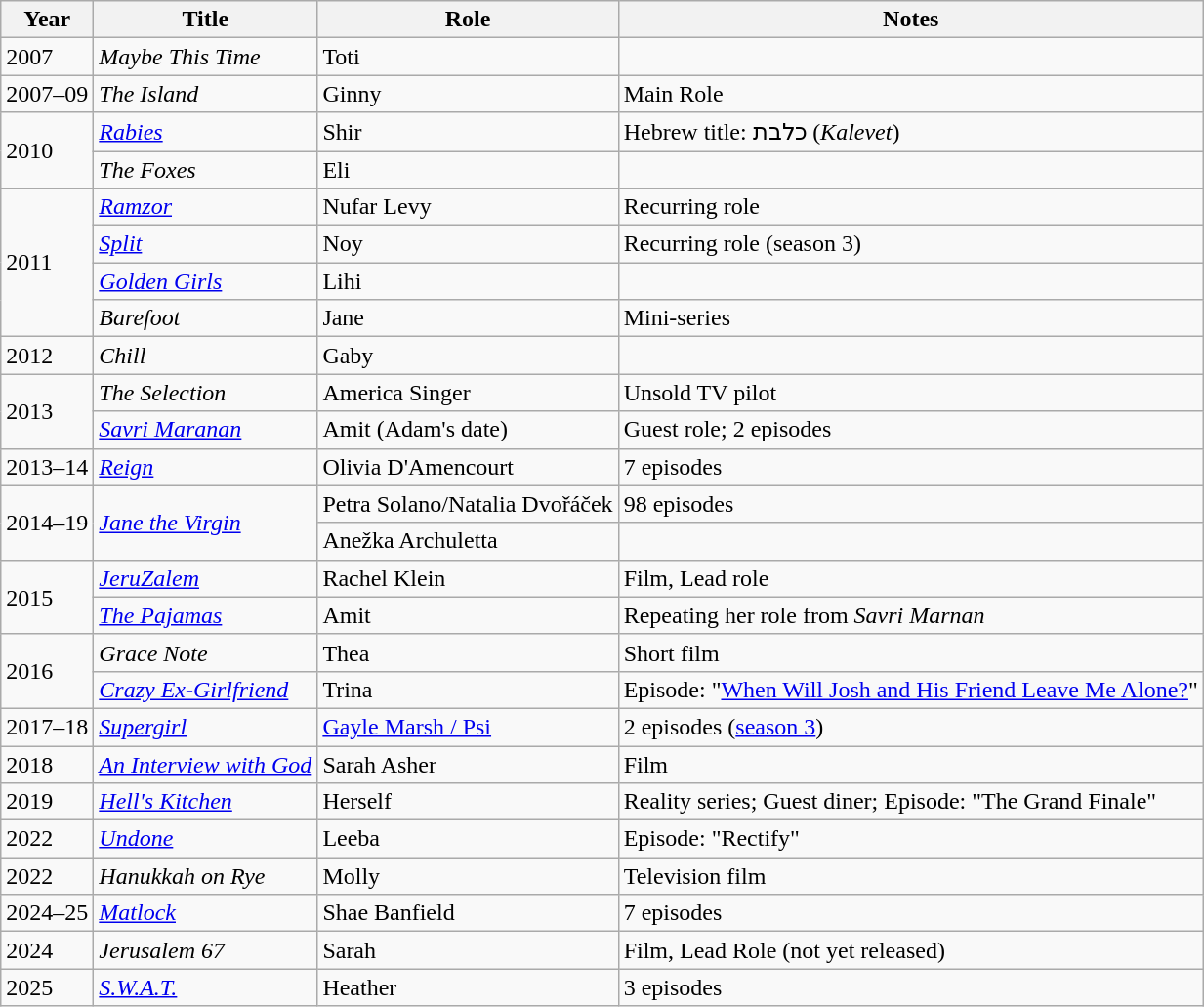<table class="wikitable sortable">
<tr>
<th>Year</th>
<th>Title</th>
<th>Role</th>
<th class="unsortable">Notes</th>
</tr>
<tr>
<td>2007</td>
<td><em>Maybe This Time</em></td>
<td>Toti</td>
<td></td>
</tr>
<tr>
<td>2007–09</td>
<td><em>The Island</em></td>
<td>Ginny</td>
<td>Main Role</td>
</tr>
<tr>
<td rowspan=2>2010</td>
<td><em><a href='#'>Rabies</a></em></td>
<td>Shir</td>
<td>Hebrew title: כלבת (<em>Kalevet</em>)</td>
</tr>
<tr>
<td><em>The Foxes</em></td>
<td>Eli</td>
<td></td>
</tr>
<tr>
<td rowspan=4>2011</td>
<td><em><a href='#'>Ramzor</a></em></td>
<td>Nufar Levy</td>
<td>Recurring role</td>
</tr>
<tr>
<td><em><a href='#'>Split</a></em></td>
<td>Noy</td>
<td>Recurring role (season 3)</td>
</tr>
<tr>
<td><em><a href='#'>Golden Girls</a></em></td>
<td>Lihi</td>
<td></td>
</tr>
<tr>
<td><em>Barefoot</em></td>
<td>Jane</td>
<td>Mini-series</td>
</tr>
<tr>
<td>2012</td>
<td><em>Chill</em></td>
<td>Gaby</td>
<td></td>
</tr>
<tr>
<td rowspan=2>2013</td>
<td><em>The Selection</em></td>
<td>America Singer</td>
<td>Unsold TV pilot</td>
</tr>
<tr>
<td><em><a href='#'>Savri Maranan</a></em></td>
<td>Amit (Adam's date)</td>
<td>Guest role; 2 episodes</td>
</tr>
<tr>
<td>2013–14</td>
<td><em><a href='#'>Reign</a></em></td>
<td>Olivia D'Amencourt</td>
<td>7 episodes</td>
</tr>
<tr>
<td rowspan="2">2014–19</td>
<td rowspan="2"><em><a href='#'>Jane the Virgin</a></em></td>
<td>Petra Solano/Natalia Dvořáček</td>
<td>98 episodes</td>
</tr>
<tr>
<td>Anežka Archuletta</td>
</tr>
<tr>
<td rowspan=2>2015</td>
<td><em><a href='#'>JeruZalem</a></em></td>
<td>Rachel Klein</td>
<td>Film, Lead role</td>
</tr>
<tr>
<td><em><a href='#'>The Pajamas</a></em></td>
<td>Amit</td>
<td>Repeating her role from <em>Savri Marnan</em></td>
</tr>
<tr>
<td rowspan=2>2016</td>
<td><em>Grace Note</em></td>
<td>Thea</td>
<td>Short film</td>
</tr>
<tr>
<td><em><a href='#'>Crazy Ex-Girlfriend</a></em></td>
<td>Trina</td>
<td>Episode: "<a href='#'>When Will Josh and His Friend Leave Me Alone?</a>"</td>
</tr>
<tr>
<td>2017–18</td>
<td><em><a href='#'>Supergirl</a></em></td>
<td><a href='#'>Gayle Marsh / Psi</a></td>
<td>2 episodes (<a href='#'>season 3</a>)</td>
</tr>
<tr>
<td>2018</td>
<td><em><a href='#'>An Interview with God</a></em></td>
<td>Sarah Asher</td>
<td>Film</td>
</tr>
<tr>
<td>2019</td>
<td><em><a href='#'>Hell's Kitchen</a></em></td>
<td>Herself</td>
<td>Reality series; Guest diner; Episode: "The Grand Finale"</td>
</tr>
<tr>
<td>2022</td>
<td><em><a href='#'>Undone</a></em></td>
<td>Leeba</td>
<td>Episode: "Rectify"</td>
</tr>
<tr>
<td>2022</td>
<td><em>Hanukkah on Rye</em></td>
<td>Molly</td>
<td>Television film</td>
</tr>
<tr>
<td>2024–25</td>
<td><em><a href='#'>Matlock</a></em></td>
<td>Shae Banfield</td>
<td>7 episodes</td>
</tr>
<tr>
<td>2024</td>
<td><em>Jerusalem 67</em></td>
<td>Sarah</td>
<td>Film, Lead Role (not yet released)</td>
</tr>
<tr>
<td>2025</td>
<td><em><a href='#'>S.W.A.T.</a></em></td>
<td>Heather</td>
<td>3 episodes</td>
</tr>
</table>
